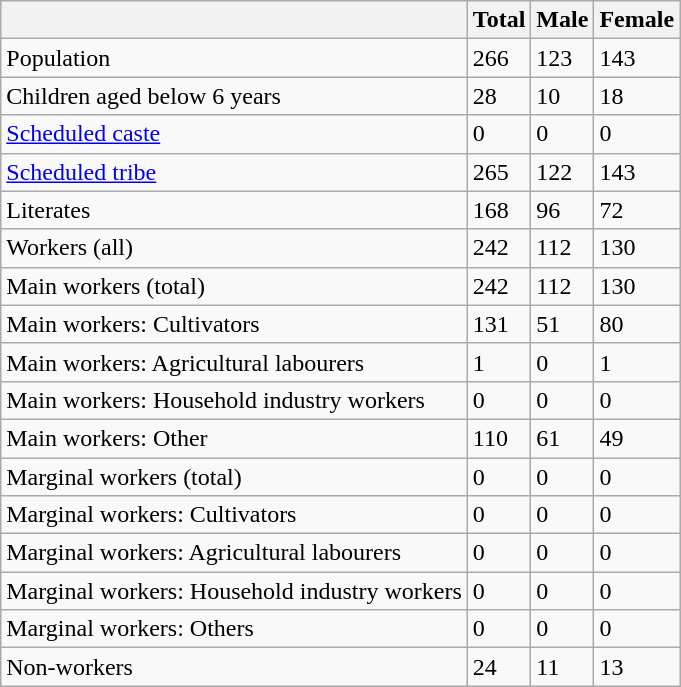<table class="wikitable sortable">
<tr>
<th></th>
<th>Total</th>
<th>Male</th>
<th>Female</th>
</tr>
<tr>
<td>Population</td>
<td>266</td>
<td>123</td>
<td>143</td>
</tr>
<tr>
<td>Children aged below 6 years</td>
<td>28</td>
<td>10</td>
<td>18</td>
</tr>
<tr>
<td><a href='#'>Scheduled caste</a></td>
<td>0</td>
<td>0</td>
<td>0</td>
</tr>
<tr>
<td><a href='#'>Scheduled tribe</a></td>
<td>265</td>
<td>122</td>
<td>143</td>
</tr>
<tr>
<td>Literates</td>
<td>168</td>
<td>96</td>
<td>72</td>
</tr>
<tr>
<td>Workers (all)</td>
<td>242</td>
<td>112</td>
<td>130</td>
</tr>
<tr>
<td>Main workers (total)</td>
<td>242</td>
<td>112</td>
<td>130</td>
</tr>
<tr>
<td>Main workers: Cultivators</td>
<td>131</td>
<td>51</td>
<td>80</td>
</tr>
<tr>
<td>Main workers: Agricultural labourers</td>
<td>1</td>
<td>0</td>
<td>1</td>
</tr>
<tr>
<td>Main workers: Household industry workers</td>
<td>0</td>
<td>0</td>
<td>0</td>
</tr>
<tr>
<td>Main workers: Other</td>
<td>110</td>
<td>61</td>
<td>49</td>
</tr>
<tr>
<td>Marginal workers (total)</td>
<td>0</td>
<td>0</td>
<td>0</td>
</tr>
<tr>
<td>Marginal workers: Cultivators</td>
<td>0</td>
<td>0</td>
<td>0</td>
</tr>
<tr>
<td>Marginal workers: Agricultural labourers</td>
<td>0</td>
<td>0</td>
<td>0</td>
</tr>
<tr>
<td>Marginal workers: Household industry workers</td>
<td>0</td>
<td>0</td>
<td>0</td>
</tr>
<tr>
<td>Marginal workers: Others</td>
<td>0</td>
<td>0</td>
<td>0</td>
</tr>
<tr>
<td>Non-workers</td>
<td>24</td>
<td>11</td>
<td>13</td>
</tr>
</table>
